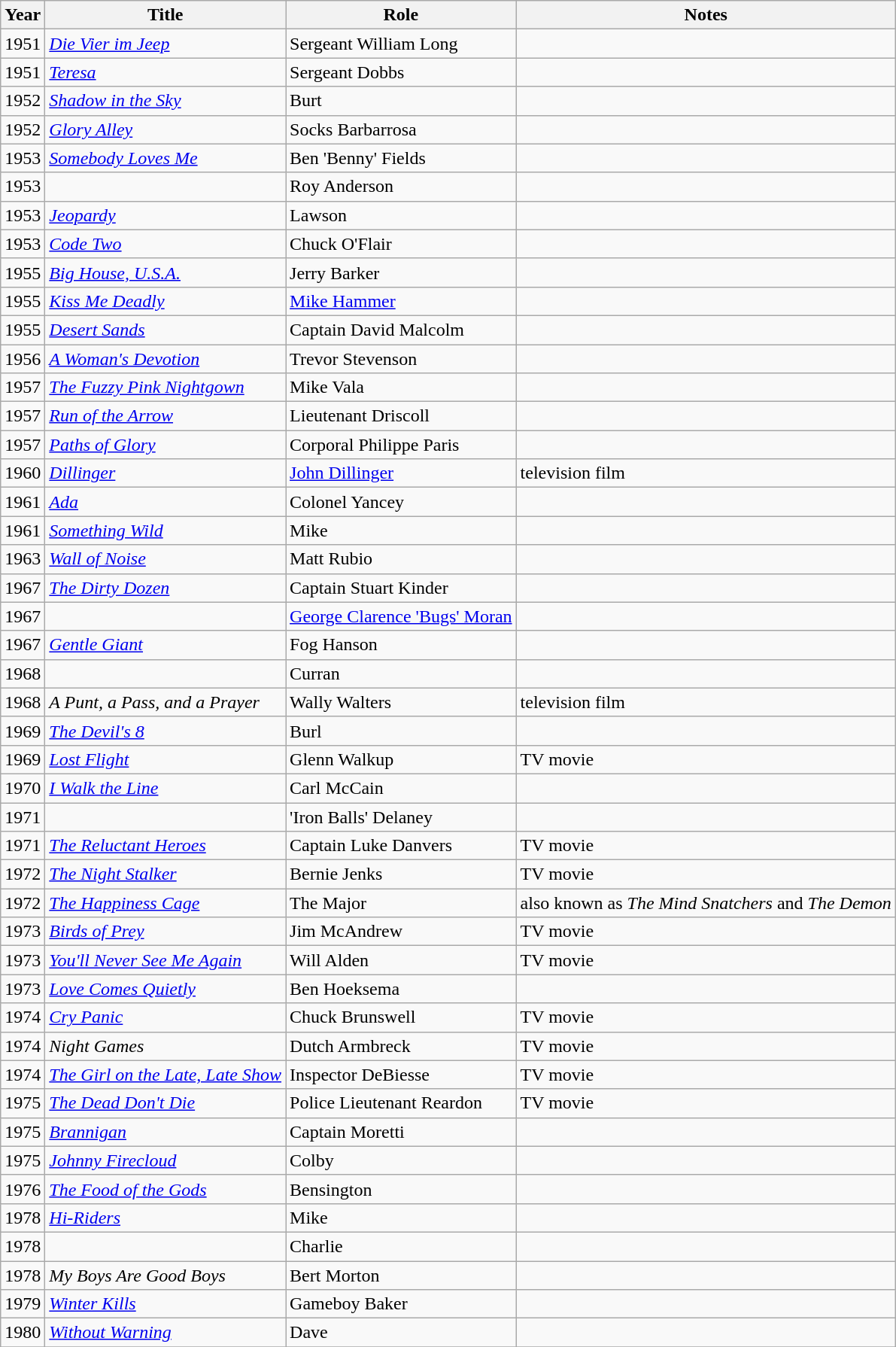<table class="wikitable sortable">
<tr>
<th>Year</th>
<th>Title</th>
<th>Role</th>
<th>Notes</th>
</tr>
<tr>
<td>1951</td>
<td><em><a href='#'>Die Vier im Jeep</a></em></td>
<td>Sergeant William Long</td>
<td></td>
</tr>
<tr>
<td>1951</td>
<td><em><a href='#'>Teresa</a></em></td>
<td>Sergeant Dobbs</td>
<td></td>
</tr>
<tr>
<td>1952</td>
<td><em><a href='#'>Shadow in the Sky</a></em></td>
<td>Burt</td>
<td></td>
</tr>
<tr>
<td>1952</td>
<td><em><a href='#'>Glory Alley</a></em></td>
<td>Socks Barbarrosa</td>
<td></td>
</tr>
<tr>
<td>1953</td>
<td><em><a href='#'>Somebody Loves Me</a></em></td>
<td>Ben 'Benny' Fields</td>
<td></td>
</tr>
<tr>
<td>1953</td>
<td><em></em></td>
<td>Roy Anderson</td>
<td></td>
</tr>
<tr>
<td>1953</td>
<td><em><a href='#'>Jeopardy</a></em></td>
<td>Lawson</td>
<td></td>
</tr>
<tr>
<td>1953</td>
<td><em><a href='#'>Code Two</a></em></td>
<td>Chuck O'Flair</td>
<td></td>
</tr>
<tr>
<td>1955</td>
<td><em><a href='#'>Big House, U.S.A.</a></em></td>
<td>Jerry Barker</td>
<td></td>
</tr>
<tr>
<td>1955</td>
<td><em><a href='#'>Kiss Me Deadly</a></em></td>
<td><a href='#'>Mike Hammer</a></td>
<td></td>
</tr>
<tr>
<td>1955</td>
<td><em><a href='#'>Desert Sands</a></em></td>
<td>Captain David Malcolm</td>
<td></td>
</tr>
<tr>
<td>1956</td>
<td><em><a href='#'>A Woman's Devotion</a></em></td>
<td>Trevor Stevenson</td>
<td></td>
</tr>
<tr>
<td>1957</td>
<td><em><a href='#'>The Fuzzy Pink Nightgown</a></em></td>
<td>Mike Vala</td>
<td></td>
</tr>
<tr>
<td>1957</td>
<td><em><a href='#'>Run of the Arrow</a></em></td>
<td>Lieutenant Driscoll</td>
<td></td>
</tr>
<tr>
<td>1957</td>
<td><em><a href='#'>Paths of Glory</a></em></td>
<td>Corporal Philippe Paris</td>
<td></td>
</tr>
<tr>
<td>1960</td>
<td><em><a href='#'>Dillinger</a></em></td>
<td><a href='#'>John Dillinger</a></td>
<td>television film</td>
</tr>
<tr>
<td>1961</td>
<td><em><a href='#'>Ada</a></em></td>
<td>Colonel Yancey</td>
<td></td>
</tr>
<tr>
<td>1961</td>
<td><em><a href='#'>Something Wild</a></em></td>
<td>Mike</td>
<td></td>
</tr>
<tr>
<td>1963</td>
<td><em><a href='#'>Wall of Noise</a></em></td>
<td>Matt Rubio</td>
<td></td>
</tr>
<tr>
<td>1967</td>
<td><em><a href='#'>The Dirty Dozen</a></em></td>
<td>Captain Stuart Kinder</td>
<td></td>
</tr>
<tr>
<td>1967</td>
<td><em></em></td>
<td><a href='#'>George Clarence 'Bugs' Moran</a></td>
<td></td>
</tr>
<tr>
<td>1967</td>
<td><em><a href='#'>Gentle Giant</a></em></td>
<td>Fog Hanson</td>
<td></td>
</tr>
<tr>
<td>1968</td>
<td><em></em></td>
<td>Curran</td>
<td></td>
</tr>
<tr>
<td>1968</td>
<td><em>A Punt, a Pass, and a Prayer</em></td>
<td>Wally Walters</td>
<td>television film</td>
</tr>
<tr>
<td>1969</td>
<td><em><a href='#'>The Devil's 8</a></em></td>
<td>Burl</td>
<td></td>
</tr>
<tr>
<td>1969</td>
<td><em><a href='#'>Lost Flight</a></em></td>
<td>Glenn Walkup</td>
<td>TV movie</td>
</tr>
<tr>
<td>1970</td>
<td><em><a href='#'>I Walk the Line</a></em></td>
<td>Carl McCain</td>
<td></td>
</tr>
<tr>
<td>1971</td>
<td><em></em></td>
<td>'Iron Balls' Delaney</td>
<td></td>
</tr>
<tr>
<td>1971</td>
<td><em><a href='#'>The Reluctant Heroes</a></em></td>
<td>Captain Luke Danvers</td>
<td>TV movie</td>
</tr>
<tr>
<td>1972</td>
<td><em><a href='#'>The Night Stalker</a></em></td>
<td>Bernie Jenks</td>
<td>TV movie</td>
</tr>
<tr>
<td>1972</td>
<td><em><a href='#'>The Happiness Cage</a></em></td>
<td>The Major</td>
<td>also known as <em>The Mind Snatchers</em> and <em>The Demon</em></td>
</tr>
<tr>
<td>1973</td>
<td><em><a href='#'>Birds of Prey</a></em></td>
<td>Jim McAndrew</td>
<td>TV movie</td>
</tr>
<tr>
<td>1973</td>
<td><em><a href='#'>You'll Never See Me Again</a></em></td>
<td>Will Alden</td>
<td>TV movie</td>
</tr>
<tr>
<td>1973</td>
<td><em><a href='#'>Love Comes Quietly</a></em></td>
<td>Ben Hoeksema</td>
<td></td>
</tr>
<tr>
<td>1974</td>
<td><em><a href='#'>Cry Panic</a></em></td>
<td>Chuck Brunswell</td>
<td>TV movie</td>
</tr>
<tr>
<td>1974</td>
<td><em>Night Games</em></td>
<td>Dutch Armbreck</td>
<td>TV movie</td>
</tr>
<tr>
<td>1974</td>
<td><em><a href='#'>The Girl on the Late, Late Show</a></em></td>
<td>Inspector DeBiesse</td>
<td>TV movie</td>
</tr>
<tr>
<td>1975</td>
<td><em><a href='#'>The Dead Don't Die</a></em></td>
<td>Police Lieutenant Reardon</td>
<td>TV movie</td>
</tr>
<tr>
<td>1975</td>
<td><em><a href='#'>Brannigan</a></em></td>
<td>Captain Moretti</td>
<td></td>
</tr>
<tr>
<td>1975</td>
<td><em><a href='#'>Johnny Firecloud</a></em></td>
<td>Colby</td>
<td></td>
</tr>
<tr>
<td>1976</td>
<td><em><a href='#'>The Food of the Gods</a></em></td>
<td>Bensington</td>
<td></td>
</tr>
<tr>
<td>1978</td>
<td><em><a href='#'>Hi-Riders</a></em></td>
<td>Mike</td>
<td></td>
</tr>
<tr>
<td>1978</td>
<td><em></em></td>
<td>Charlie</td>
<td></td>
</tr>
<tr>
<td>1978</td>
<td><em>My Boys Are Good Boys</em></td>
<td>Bert Morton</td>
<td></td>
</tr>
<tr>
<td>1979</td>
<td><em><a href='#'>Winter Kills</a></em></td>
<td>Gameboy Baker</td>
<td></td>
</tr>
<tr>
<td>1980</td>
<td><em><a href='#'>Without Warning</a></em></td>
<td>Dave</td>
<td></td>
</tr>
<tr>
</tr>
</table>
